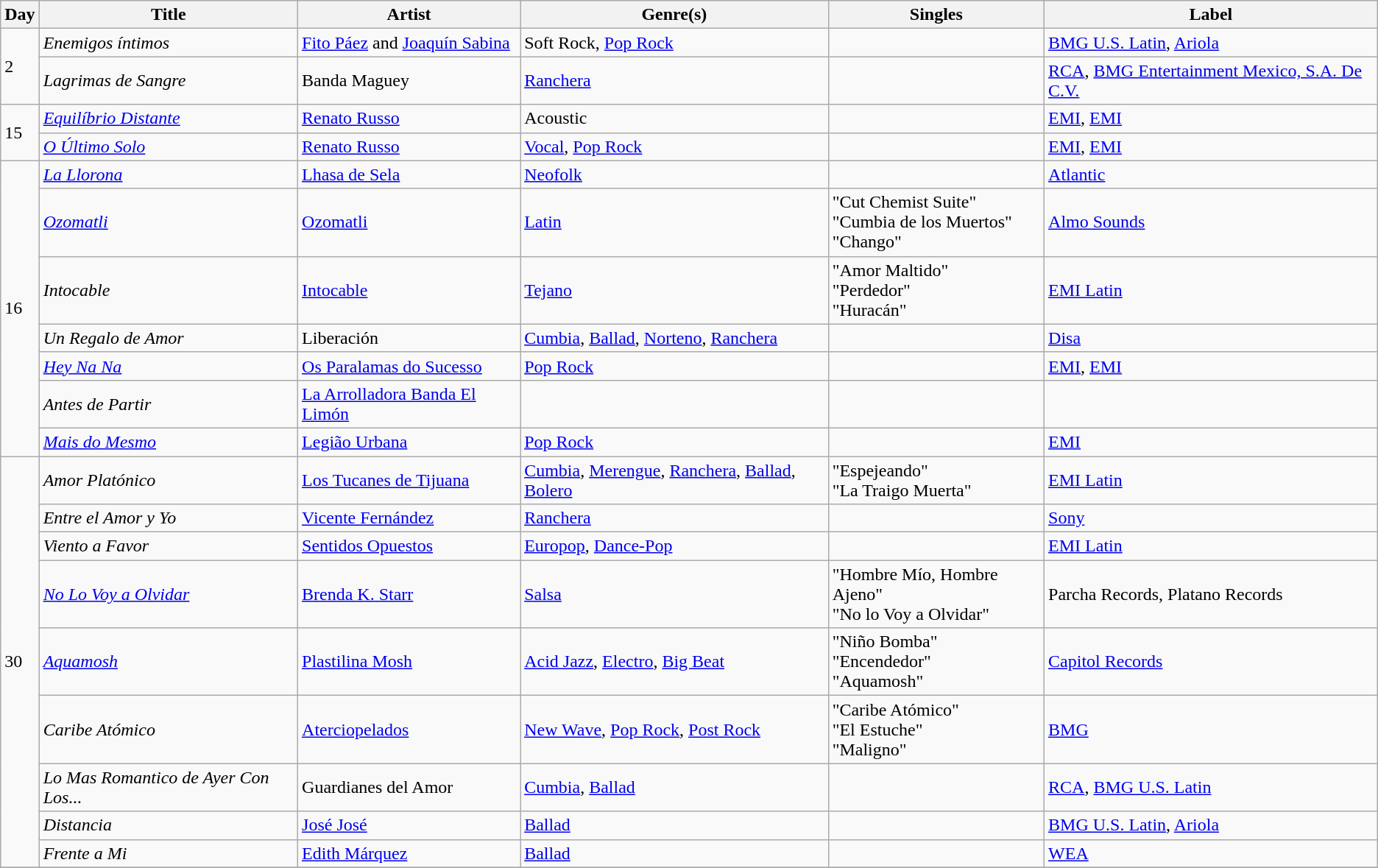<table class="wikitable sortable" style="text-align: left;">
<tr>
<th>Day</th>
<th>Title</th>
<th>Artist</th>
<th>Genre(s)</th>
<th>Singles</th>
<th>Label</th>
</tr>
<tr>
<td rowspan="2">2</td>
<td><em>Enemigos íntimos</em></td>
<td><a href='#'>Fito Páez</a> and <a href='#'>Joaquín Sabina</a></td>
<td>Soft Rock, <a href='#'>Pop Rock</a></td>
<td></td>
<td><a href='#'>BMG U.S. Latin</a>, <a href='#'>Ariola</a></td>
</tr>
<tr>
<td><em>Lagrimas de Sangre</em></td>
<td>Banda Maguey</td>
<td><a href='#'>Ranchera</a></td>
<td></td>
<td><a href='#'>RCA</a>, <a href='#'>BMG Entertainment Mexico, S.A. De C.V.</a></td>
</tr>
<tr>
<td rowspan="2">15</td>
<td><em><a href='#'>Equilíbrio Distante</a></em></td>
<td><a href='#'>Renato Russo</a></td>
<td>Acoustic</td>
<td></td>
<td><a href='#'>EMI</a>, <a href='#'>EMI</a></td>
</tr>
<tr>
<td><em><a href='#'>O Último Solo</a></em></td>
<td><a href='#'>Renato Russo</a></td>
<td><a href='#'>Vocal</a>, <a href='#'>Pop Rock</a></td>
<td></td>
<td><a href='#'>EMI</a>, <a href='#'>EMI</a></td>
</tr>
<tr>
<td rowspan="7">16</td>
<td><em><a href='#'>La Llorona</a></em></td>
<td><a href='#'>Lhasa de Sela</a></td>
<td><a href='#'>Neofolk</a></td>
<td></td>
<td><a href='#'>Atlantic</a></td>
</tr>
<tr>
<td><em><a href='#'>Ozomatli</a></em></td>
<td><a href='#'>Ozomatli</a></td>
<td><a href='#'>Latin</a></td>
<td>"Cut Chemist Suite"<br>"Cumbia de los Muertos"<br>"Chango"</td>
<td><a href='#'>Almo Sounds</a></td>
</tr>
<tr>
<td><em>Intocable</em></td>
<td><a href='#'>Intocable</a></td>
<td><a href='#'>Tejano</a></td>
<td>"Amor Maltido"<br>"Perdedor"<br>"Huracán"</td>
<td><a href='#'>EMI Latin</a></td>
</tr>
<tr>
<td><em>Un Regalo de Amor</em></td>
<td>Liberación</td>
<td><a href='#'>Cumbia</a>, <a href='#'>Ballad</a>, <a href='#'>Norteno</a>, <a href='#'>Ranchera</a></td>
<td></td>
<td><a href='#'>Disa</a></td>
</tr>
<tr>
<td><em><a href='#'>Hey Na Na</a></em></td>
<td><a href='#'>Os Paralamas do Sucesso</a></td>
<td><a href='#'>Pop Rock</a></td>
<td></td>
<td><a href='#'>EMI</a>, <a href='#'>EMI</a></td>
</tr>
<tr>
<td><em>Antes de Partir</em></td>
<td><a href='#'>La Arrolladora Banda El Limón</a></td>
<td></td>
<td></td>
<td></td>
</tr>
<tr>
<td><em><a href='#'>Mais do Mesmo</a></em></td>
<td><a href='#'>Legião Urbana</a></td>
<td><a href='#'>Pop Rock</a></td>
<td></td>
<td><a href='#'>EMI</a></td>
</tr>
<tr>
<td rowspan="9">30</td>
<td><em>Amor Platónico</em></td>
<td><a href='#'>Los Tucanes de Tijuana</a></td>
<td><a href='#'>Cumbia</a>, <a href='#'>Merengue</a>, <a href='#'>Ranchera</a>, <a href='#'>Ballad</a>, <a href='#'>Bolero</a></td>
<td>"Espejeando"<br>"La Traigo Muerta"</td>
<td><a href='#'>EMI Latin</a></td>
</tr>
<tr>
<td><em>Entre el Amor y Yo</em></td>
<td><a href='#'>Vicente Fernández</a></td>
<td><a href='#'>Ranchera</a></td>
<td></td>
<td><a href='#'>Sony</a></td>
</tr>
<tr>
<td><em>Viento a Favor</em></td>
<td><a href='#'>Sentidos Opuestos</a></td>
<td><a href='#'>Europop</a>, <a href='#'>Dance-Pop</a></td>
<td></td>
<td><a href='#'>EMI Latin</a></td>
</tr>
<tr>
<td><em><a href='#'>No Lo Voy a Olvidar</a></em></td>
<td><a href='#'>Brenda K. Starr</a></td>
<td><a href='#'>Salsa</a></td>
<td>"Hombre Mío, Hombre Ajeno"<br>"No lo Voy a Olvidar"</td>
<td>Parcha Records, Platano Records</td>
</tr>
<tr>
<td><em><a href='#'>Aquamosh</a></em></td>
<td><a href='#'>Plastilina Mosh</a></td>
<td><a href='#'>Acid Jazz</a>, <a href='#'>Electro</a>, <a href='#'>Big Beat</a></td>
<td>"Niño Bomba"<br>"Encendedor"<br>"Aquamosh"</td>
<td><a href='#'>Capitol Records</a></td>
</tr>
<tr>
<td><em>Caribe Atómico</em></td>
<td><a href='#'>Aterciopelados</a></td>
<td><a href='#'>New Wave</a>, <a href='#'>Pop Rock</a>, <a href='#'>Post Rock</a></td>
<td>"Caribe Atómico"<br>"El Estuche"<br>"Maligno"</td>
<td><a href='#'>BMG</a></td>
</tr>
<tr>
<td><em>Lo Mas Romantico de Ayer Con Los...</em></td>
<td>Guardianes del Amor</td>
<td><a href='#'>Cumbia</a>, <a href='#'>Ballad</a></td>
<td></td>
<td><a href='#'>RCA</a>, <a href='#'>BMG U.S. Latin</a></td>
</tr>
<tr>
<td><em>Distancia</em></td>
<td><a href='#'>José José</a></td>
<td><a href='#'>Ballad</a></td>
<td></td>
<td><a href='#'>BMG U.S. Latin</a>, <a href='#'>Ariola</a></td>
</tr>
<tr>
<td><em>Frente a Mi</em></td>
<td><a href='#'>Edith Márquez</a></td>
<td><a href='#'>Ballad</a></td>
<td></td>
<td><a href='#'>WEA</a></td>
</tr>
<tr>
</tr>
</table>
